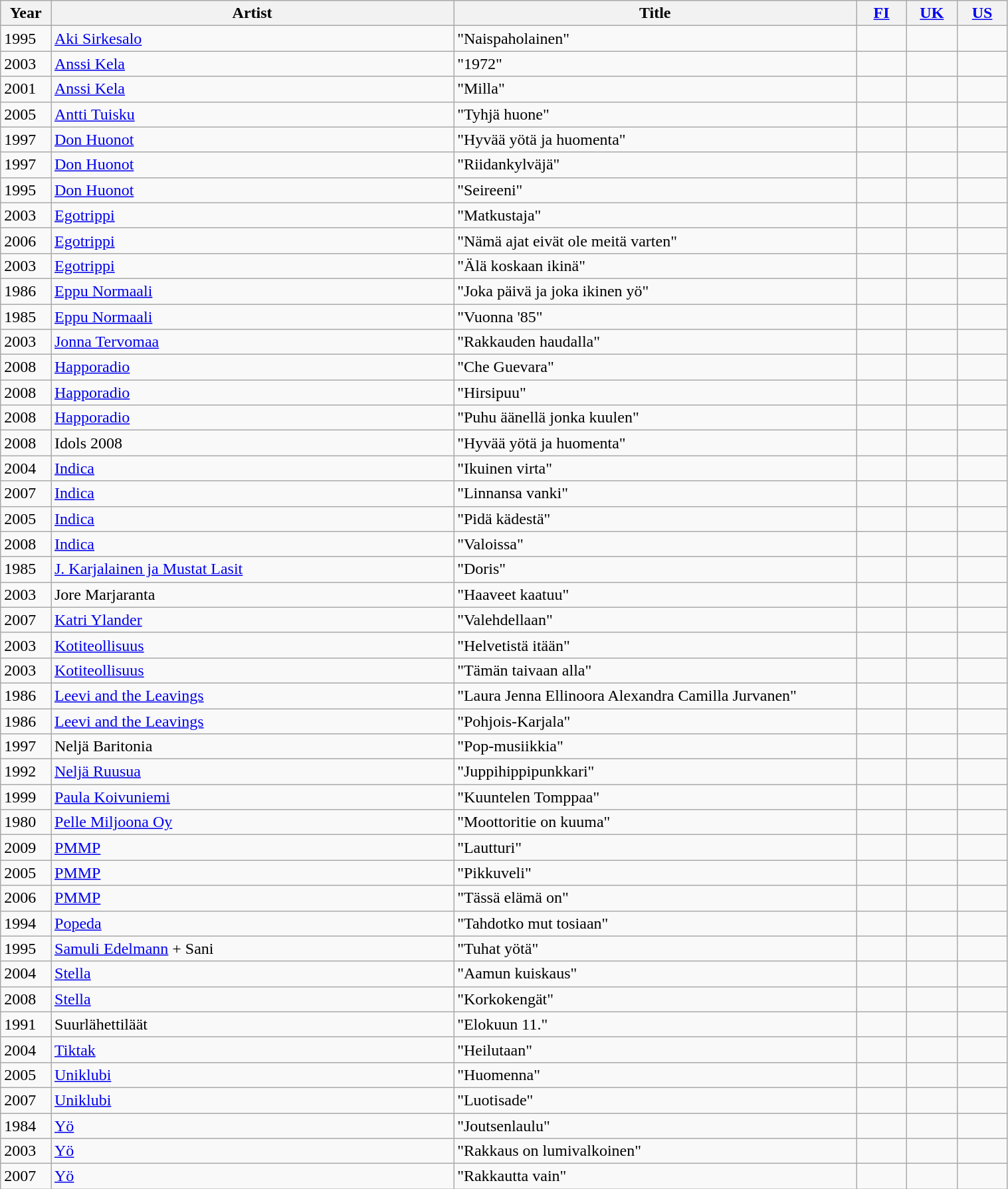<table class="wikitable sortable" width="80%">
<tr>
<th width="5%">Year</th>
<th width="40%">Artist</th>
<th width="40%">Title</th>
<th width="5%"><a href='#'>FI</a></th>
<th width="5%"><a href='#'>UK</a></th>
<th width="5%"><a href='#'>US</a></th>
</tr>
<tr>
<td>1995</td>
<td><a href='#'>Aki Sirkesalo</a></td>
<td>"Naispaholainen"</td>
<td></td>
<td></td>
<td></td>
</tr>
<tr>
<td>2003</td>
<td><a href='#'>Anssi Kela</a></td>
<td>"1972"</td>
<td></td>
<td></td>
<td></td>
</tr>
<tr>
<td>2001</td>
<td><a href='#'>Anssi Kela</a></td>
<td>"Milla"</td>
<td></td>
<td></td>
<td></td>
</tr>
<tr>
<td>2005</td>
<td><a href='#'>Antti Tuisku</a></td>
<td>"Tyhjä huone"</td>
<td></td>
<td></td>
<td></td>
</tr>
<tr>
<td>1997</td>
<td><a href='#'>Don Huonot</a></td>
<td>"Hyvää yötä ja huomenta"</td>
<td></td>
<td></td>
<td></td>
</tr>
<tr>
<td>1997</td>
<td><a href='#'>Don Huonot</a></td>
<td>"Riidankylväjä"</td>
<td></td>
<td></td>
<td></td>
</tr>
<tr>
<td>1995</td>
<td><a href='#'>Don Huonot</a></td>
<td>"Seireeni"</td>
<td></td>
<td></td>
<td></td>
</tr>
<tr>
<td>2003</td>
<td><a href='#'>Egotrippi</a></td>
<td>"Matkustaja"</td>
<td></td>
<td></td>
<td></td>
</tr>
<tr>
<td>2006</td>
<td><a href='#'>Egotrippi</a></td>
<td>"Nämä ajat eivät ole meitä varten"</td>
<td></td>
<td></td>
<td></td>
</tr>
<tr>
<td>2003</td>
<td><a href='#'>Egotrippi</a></td>
<td>"Älä koskaan ikinä"</td>
<td></td>
<td></td>
<td></td>
</tr>
<tr>
<td>1986</td>
<td><a href='#'>Eppu Normaali</a></td>
<td>"Joka päivä ja joka ikinen yö"</td>
<td></td>
<td></td>
<td></td>
</tr>
<tr>
<td>1985</td>
<td><a href='#'>Eppu Normaali</a></td>
<td>"Vuonna '85"</td>
<td></td>
<td></td>
<td></td>
</tr>
<tr>
<td>2003</td>
<td><a href='#'>Jonna Tervomaa</a></td>
<td>"Rakkauden haudalla"</td>
<td></td>
<td></td>
<td></td>
</tr>
<tr>
<td>2008</td>
<td><a href='#'>Happoradio</a></td>
<td>"Che Guevara"</td>
<td></td>
<td></td>
<td></td>
</tr>
<tr>
<td>2008</td>
<td><a href='#'>Happoradio</a></td>
<td>"Hirsipuu"</td>
<td></td>
<td></td>
<td></td>
</tr>
<tr>
<td>2008</td>
<td><a href='#'>Happoradio</a></td>
<td>"Puhu äänellä jonka kuulen"</td>
<td></td>
<td></td>
<td></td>
</tr>
<tr>
<td>2008</td>
<td>Idols 2008</td>
<td>"Hyvää yötä ja huomenta"</td>
<td></td>
<td></td>
<td></td>
</tr>
<tr>
<td>2004</td>
<td><a href='#'>Indica</a></td>
<td>"Ikuinen virta"</td>
<td></td>
<td></td>
<td></td>
</tr>
<tr>
<td>2007</td>
<td><a href='#'>Indica</a></td>
<td>"Linnansa vanki"</td>
<td></td>
<td></td>
<td></td>
</tr>
<tr>
<td>2005</td>
<td><a href='#'>Indica</a></td>
<td>"Pidä kädestä"</td>
<td></td>
<td></td>
<td></td>
</tr>
<tr>
<td>2008</td>
<td><a href='#'>Indica</a></td>
<td>"Valoissa"</td>
<td></td>
<td></td>
<td></td>
</tr>
<tr>
<td>1985</td>
<td><a href='#'>J. Karjalainen ja Mustat Lasit</a></td>
<td>"Doris"</td>
<td></td>
<td></td>
<td></td>
</tr>
<tr>
<td>2003</td>
<td>Jore Marjaranta</td>
<td>"Haaveet kaatuu"</td>
<td></td>
<td></td>
<td></td>
</tr>
<tr>
<td>2007</td>
<td><a href='#'>Katri Ylander</a></td>
<td>"Valehdellaan"</td>
<td></td>
<td></td>
<td></td>
</tr>
<tr>
<td>2003</td>
<td><a href='#'>Kotiteollisuus</a></td>
<td>"Helvetistä itään"</td>
<td></td>
<td></td>
<td></td>
</tr>
<tr>
<td>2003</td>
<td><a href='#'>Kotiteollisuus</a></td>
<td>"Tämän taivaan alla"</td>
<td></td>
<td></td>
<td></td>
</tr>
<tr>
<td>1986</td>
<td><a href='#'>Leevi and the Leavings</a></td>
<td>"Laura Jenna Ellinoora Alexandra Camilla Jurvanen"</td>
<td></td>
<td></td>
<td></td>
</tr>
<tr>
<td>1986</td>
<td><a href='#'>Leevi and the Leavings</a></td>
<td>"Pohjois-Karjala"</td>
<td></td>
<td></td>
<td></td>
</tr>
<tr>
<td>1997</td>
<td>Neljä Baritonia</td>
<td>"Pop-musiikkia"</td>
<td></td>
<td></td>
<td></td>
</tr>
<tr>
<td>1992</td>
<td><a href='#'>Neljä Ruusua</a></td>
<td>"Juppihippipunkkari"</td>
<td></td>
<td></td>
<td></td>
</tr>
<tr>
<td>1999</td>
<td><a href='#'>Paula Koivuniemi</a></td>
<td>"Kuuntelen Tomppaa"</td>
<td></td>
<td></td>
<td></td>
</tr>
<tr>
<td>1980</td>
<td><a href='#'>Pelle Miljoona Oy</a></td>
<td>"Moottoritie on kuuma"</td>
<td></td>
<td></td>
<td></td>
</tr>
<tr>
<td>2009</td>
<td><a href='#'>PMMP</a></td>
<td>"Lautturi"</td>
<td></td>
<td></td>
<td></td>
</tr>
<tr>
<td>2005</td>
<td><a href='#'>PMMP</a></td>
<td>"Pikkuveli"</td>
<td></td>
<td></td>
<td></td>
</tr>
<tr>
<td>2006</td>
<td><a href='#'>PMMP</a></td>
<td>"Tässä elämä on"</td>
<td></td>
<td></td>
<td></td>
</tr>
<tr>
<td>1994</td>
<td><a href='#'>Popeda</a></td>
<td>"Tahdotko mut tosiaan"</td>
<td></td>
<td></td>
<td></td>
</tr>
<tr>
<td>1995</td>
<td><a href='#'>Samuli Edelmann</a> + Sani</td>
<td>"Tuhat yötä"</td>
<td></td>
<td></td>
<td></td>
</tr>
<tr>
<td>2004</td>
<td><a href='#'>Stella</a></td>
<td>"Aamun kuiskaus"</td>
<td></td>
<td></td>
<td></td>
</tr>
<tr>
<td>2008</td>
<td><a href='#'>Stella</a></td>
<td>"Korkokengät"</td>
<td></td>
<td></td>
<td></td>
</tr>
<tr>
<td>1991</td>
<td>Suurlähettiläät</td>
<td>"Elokuun 11."</td>
<td></td>
<td></td>
<td></td>
</tr>
<tr>
<td>2004</td>
<td><a href='#'>Tiktak</a></td>
<td>"Heilutaan"</td>
<td></td>
<td></td>
<td></td>
</tr>
<tr>
<td>2005</td>
<td><a href='#'>Uniklubi</a></td>
<td>"Huomenna"</td>
<td></td>
<td></td>
<td></td>
</tr>
<tr>
<td>2007</td>
<td><a href='#'>Uniklubi</a></td>
<td>"Luotisade"</td>
<td></td>
<td></td>
<td></td>
</tr>
<tr>
<td>1984</td>
<td><a href='#'>Yö</a></td>
<td>"Joutsenlaulu"</td>
<td></td>
<td></td>
<td></td>
</tr>
<tr>
<td>2003</td>
<td><a href='#'>Yö</a></td>
<td>"Rakkaus on lumivalkoinen"</td>
<td></td>
<td></td>
<td></td>
</tr>
<tr>
<td>2007</td>
<td><a href='#'>Yö</a></td>
<td>"Rakkautta vain"</td>
<td></td>
<td></td>
<td></td>
</tr>
</table>
